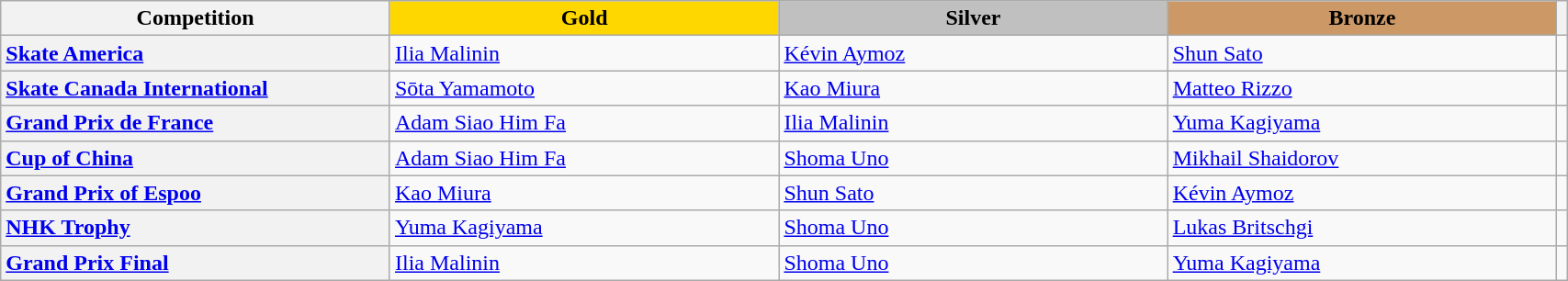<table class="wikitable unsortable" style="text-align:left; width:90%">
<tr>
<th scope="col" style="text-align:center; width:25%">Competition</th>
<td scope="col" style="text-align:center; width:25%; background:gold"><strong>Gold</strong></td>
<td scope="col" style="text-align:center; width:25%; background:silver"><strong>Silver</strong></td>
<td scope="col" style="text-align:center; width:25%; background:#c96"><strong>Bronze</strong></td>
<th scope="col" style="text-align:center"></th>
</tr>
<tr>
<th scope="row" style="text-align:left"> <a href='#'>Skate America</a></th>
<td> <a href='#'>Ilia Malinin</a></td>
<td> <a href='#'>Kévin Aymoz</a></td>
<td> <a href='#'>Shun Sato</a></td>
<td></td>
</tr>
<tr>
<th scope="row" style="text-align:left"> <a href='#'>Skate Canada International</a></th>
<td> <a href='#'>Sōta Yamamoto</a></td>
<td> <a href='#'>Kao Miura</a></td>
<td> <a href='#'>Matteo Rizzo</a></td>
<td></td>
</tr>
<tr>
<th scope="row" style="text-align:left"> <a href='#'>Grand Prix de France</a></th>
<td> <a href='#'>Adam Siao Him Fa</a></td>
<td> <a href='#'>Ilia Malinin</a></td>
<td> <a href='#'>Yuma Kagiyama</a></td>
<td></td>
</tr>
<tr>
<th scope="row" style="text-align:left"> <a href='#'>Cup of China</a></th>
<td> <a href='#'>Adam Siao Him Fa</a></td>
<td> <a href='#'>Shoma Uno</a></td>
<td> <a href='#'>Mikhail Shaidorov</a></td>
<td></td>
</tr>
<tr>
<th scope="row" style="text-align:left"> <a href='#'>Grand Prix of Espoo</a></th>
<td> <a href='#'>Kao Miura</a></td>
<td> <a href='#'>Shun Sato</a></td>
<td> <a href='#'>Kévin Aymoz</a></td>
<td></td>
</tr>
<tr>
<th scope="row" style="text-align:left"> <a href='#'>NHK Trophy</a></th>
<td> <a href='#'>Yuma Kagiyama</a></td>
<td> <a href='#'>Shoma Uno</a></td>
<td> <a href='#'>Lukas Britschgi</a></td>
<td></td>
</tr>
<tr>
<th scope="row" style="text-align:left"> <a href='#'>Grand Prix Final</a></th>
<td> <a href='#'>Ilia Malinin</a></td>
<td> <a href='#'>Shoma Uno</a></td>
<td> <a href='#'>Yuma Kagiyama</a></td>
<td></td>
</tr>
</table>
